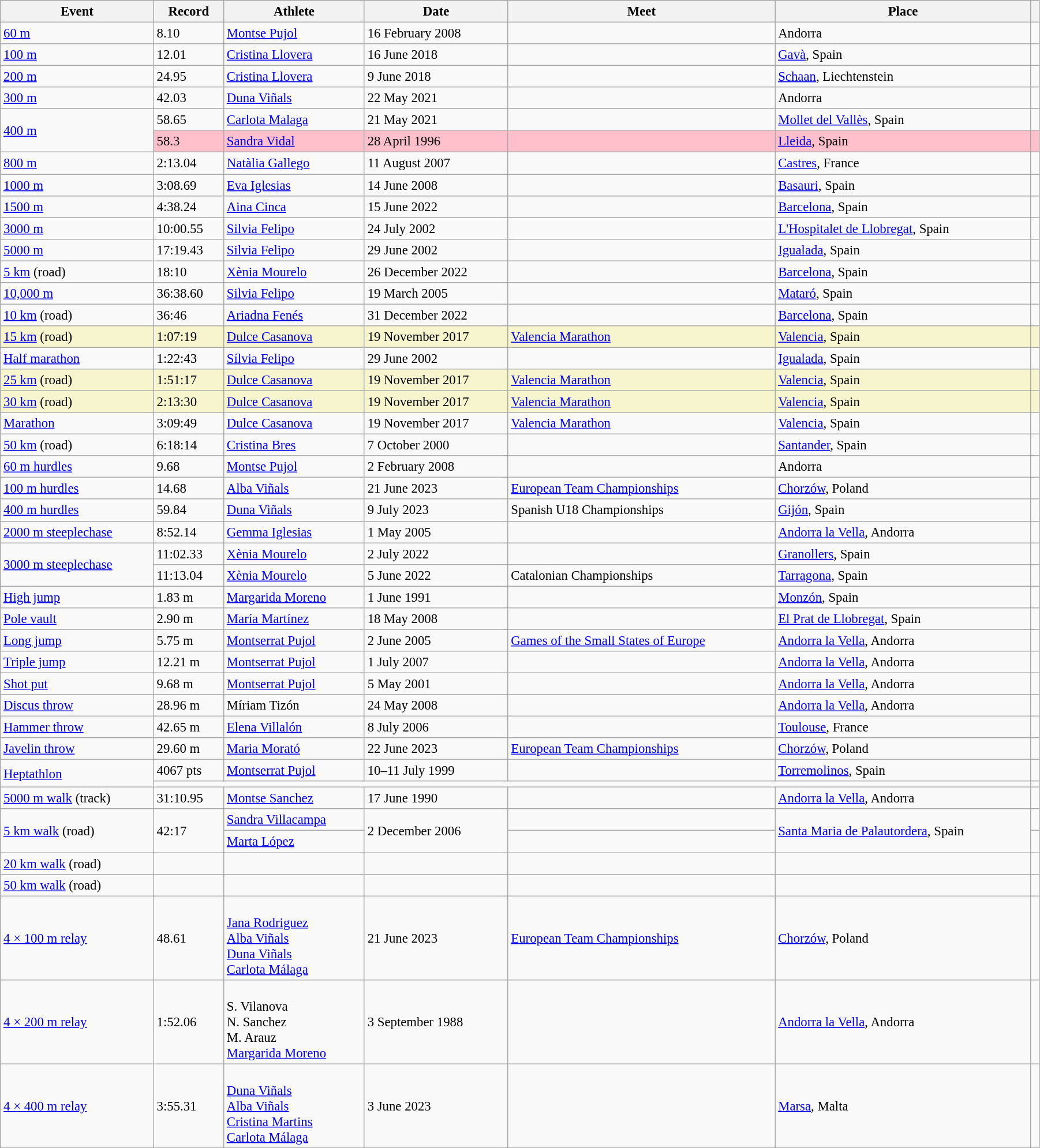<table class="wikitable" style="font-size:95%; width: 95%;">
<tr>
<th>Event</th>
<th>Record</th>
<th>Athlete</th>
<th>Date</th>
<th>Meet</th>
<th>Place</th>
<th></th>
</tr>
<tr>
<td><a href='#'>60 m</a></td>
<td>8.10 </td>
<td><a href='#'>Montse Pujol</a></td>
<td>16 February 2008</td>
<td></td>
<td>Andorra</td>
<td></td>
</tr>
<tr>
<td><a href='#'>100 m</a></td>
<td>12.01 </td>
<td><a href='#'>Cristina Llovera</a></td>
<td>16 June 2018</td>
<td></td>
<td><a href='#'>Gavà</a>, Spain</td>
<td></td>
</tr>
<tr>
<td><a href='#'>200 m</a></td>
<td>24.95 </td>
<td><a href='#'>Cristina Llovera</a></td>
<td>9 June 2018</td>
<td></td>
<td><a href='#'>Schaan</a>, Liechtenstein</td>
<td></td>
</tr>
<tr>
<td><a href='#'>300 m</a></td>
<td>42.03</td>
<td><a href='#'>Duna Viñals</a></td>
<td>22 May 2021</td>
<td></td>
<td>Andorra</td>
<td></td>
</tr>
<tr>
<td rowspan=2><a href='#'>400 m</a></td>
<td>58.65</td>
<td><a href='#'>Carlota Malaga</a></td>
<td>21 May 2021</td>
<td></td>
<td><a href='#'>Mollet del Vallès</a>, Spain</td>
<td></td>
</tr>
<tr style="background:pink">
<td>58.3 </td>
<td><a href='#'>Sandra Vidal</a></td>
<td>28 April 1996</td>
<td></td>
<td><a href='#'>Lleida</a>, Spain</td>
<td></td>
</tr>
<tr>
<td><a href='#'>800 m</a></td>
<td>2:13.04</td>
<td><a href='#'>Natàlia Gallego</a></td>
<td>11 August 2007</td>
<td></td>
<td><a href='#'>Castres</a>, France</td>
<td></td>
</tr>
<tr>
<td><a href='#'>1000 m</a></td>
<td>3:08.69</td>
<td><a href='#'>Eva Iglesias</a></td>
<td>14 June 2008</td>
<td></td>
<td><a href='#'>Basauri</a>, Spain</td>
<td></td>
</tr>
<tr>
<td><a href='#'>1500 m</a></td>
<td>4:38.24</td>
<td><a href='#'>Aina Cinca</a></td>
<td>15 June 2022</td>
<td></td>
<td><a href='#'>Barcelona</a>, Spain</td>
<td></td>
</tr>
<tr>
<td><a href='#'>3000 m</a></td>
<td>10:00.55</td>
<td><a href='#'>Silvia Felipo</a></td>
<td>24 July 2002</td>
<td></td>
<td><a href='#'>L'Hospitalet de Llobregat</a>, Spain</td>
<td></td>
</tr>
<tr>
<td><a href='#'>5000 m</a></td>
<td>17:19.43</td>
<td><a href='#'>Silvia Felipo</a></td>
<td>29 June 2002</td>
<td></td>
<td><a href='#'>Igualada</a>, Spain</td>
<td></td>
</tr>
<tr>
<td><a href='#'>5 km</a> (road)</td>
<td>18:10</td>
<td><a href='#'>Xènia Mourelo</a></td>
<td>26 December 2022</td>
<td></td>
<td><a href='#'>Barcelona</a>, Spain</td>
<td></td>
</tr>
<tr>
<td><a href='#'>10,000 m</a></td>
<td>36:38.60</td>
<td><a href='#'>Silvia Felipo</a></td>
<td>19 March 2005</td>
<td></td>
<td><a href='#'>Mataró</a>, Spain</td>
<td></td>
</tr>
<tr>
<td><a href='#'>10 km</a> (road)</td>
<td>36:46</td>
<td><a href='#'>Ariadna Fenés</a></td>
<td>31 December 2022</td>
<td></td>
<td><a href='#'>Barcelona</a>, Spain</td>
<td></td>
</tr>
<tr style="background:#f6F5CE;">
<td><a href='#'>15 km</a> (road)</td>
<td>1:07:19</td>
<td><a href='#'>Dulce Casanova</a></td>
<td>19 November 2017</td>
<td><a href='#'>Valencia Marathon</a></td>
<td><a href='#'>Valencia</a>, Spain</td>
<td></td>
</tr>
<tr>
<td><a href='#'>Half marathon</a></td>
<td>1:22:43</td>
<td><a href='#'>Sílvia Felipo</a></td>
<td>29 June 2002</td>
<td></td>
<td><a href='#'>Igualada</a>, Spain</td>
<td></td>
</tr>
<tr style="background:#f6F5CE;">
<td><a href='#'>25 km</a> (road)</td>
<td>1:51:17</td>
<td><a href='#'>Dulce Casanova</a></td>
<td>19 November 2017</td>
<td><a href='#'>Valencia Marathon</a></td>
<td><a href='#'>Valencia</a>, Spain</td>
<td></td>
</tr>
<tr style="background:#f6F5CE;">
<td><a href='#'>30 km</a> (road)</td>
<td>2:13:30</td>
<td><a href='#'>Dulce Casanova</a></td>
<td>19 November 2017</td>
<td><a href='#'>Valencia Marathon</a></td>
<td><a href='#'>Valencia</a>, Spain</td>
<td></td>
</tr>
<tr>
<td><a href='#'>Marathon</a></td>
<td>3:09:49</td>
<td><a href='#'>Dulce Casanova</a></td>
<td>19 November 2017</td>
<td><a href='#'>Valencia Marathon</a></td>
<td><a href='#'>Valencia</a>, Spain</td>
<td></td>
</tr>
<tr>
<td><a href='#'>50 km</a> (road)</td>
<td>6:18:14</td>
<td><a href='#'>Cristina Bres</a></td>
<td>7 October 2000</td>
<td></td>
<td><a href='#'>Santander</a>, Spain</td>
<td></td>
</tr>
<tr>
<td><a href='#'>60 m hurdles</a></td>
<td>9.68 </td>
<td><a href='#'>Montse Pujol</a></td>
<td>2 February 2008</td>
<td></td>
<td>Andorra</td>
<td></td>
</tr>
<tr>
<td><a href='#'>100 m hurdles</a></td>
<td>14.68 </td>
<td><a href='#'>Alba Viñals</a></td>
<td>21 June 2023</td>
<td><a href='#'>European Team Championships</a></td>
<td><a href='#'>Chorzów</a>, Poland</td>
<td></td>
</tr>
<tr>
<td><a href='#'>400 m hurdles</a></td>
<td>59.84</td>
<td><a href='#'>Duna Viñals</a></td>
<td>9 July 2023</td>
<td>Spanish U18 Championships</td>
<td><a href='#'>Gijón</a>, Spain</td>
<td></td>
</tr>
<tr>
<td><a href='#'>2000 m steeplechase</a></td>
<td>8:52.14</td>
<td><a href='#'>Gemma Iglesias</a></td>
<td>1 May 2005</td>
<td></td>
<td><a href='#'>Andorra la Vella</a>, Andorra</td>
<td></td>
</tr>
<tr>
<td rowspan=2><a href='#'>3000 m steeplechase</a></td>
<td>11:02.33</td>
<td><a href='#'>Xènia Mourelo</a></td>
<td>2 July 2022</td>
<td></td>
<td><a href='#'>Granollers</a>, Spain</td>
<td></td>
</tr>
<tr>
<td>11:13.04</td>
<td><a href='#'>Xènia Mourelo</a></td>
<td>5 June 2022</td>
<td>Catalonian Championships</td>
<td><a href='#'>Tarragona</a>, Spain</td>
<td></td>
</tr>
<tr>
<td><a href='#'>High jump</a></td>
<td>1.83 m</td>
<td><a href='#'>Margarida Moreno</a></td>
<td>1 June 1991</td>
<td></td>
<td><a href='#'>Monzón</a>, Spain</td>
<td></td>
</tr>
<tr>
<td><a href='#'>Pole vault</a></td>
<td>2.90 m</td>
<td><a href='#'>María Martínez</a></td>
<td>18 May 2008</td>
<td></td>
<td><a href='#'>El Prat de Llobregat</a>, Spain</td>
<td></td>
</tr>
<tr>
<td><a href='#'>Long jump</a></td>
<td>5.75 m </td>
<td><a href='#'>Montserrat Pujol</a></td>
<td>2 June 2005</td>
<td><a href='#'>Games of the Small States of Europe</a></td>
<td><a href='#'>Andorra la Vella</a>, Andorra</td>
<td></td>
</tr>
<tr>
<td><a href='#'>Triple jump</a></td>
<td>12.21 m </td>
<td><a href='#'>Montserrat Pujol</a></td>
<td>1 July 2007</td>
<td></td>
<td><a href='#'>Andorra la Vella</a>, Andorra</td>
<td></td>
</tr>
<tr>
<td><a href='#'>Shot put</a></td>
<td>9.68 m</td>
<td><a href='#'>Montserrat Pujol</a></td>
<td>5 May 2001</td>
<td></td>
<td><a href='#'>Andorra la Vella</a>, Andorra</td>
<td></td>
</tr>
<tr>
<td><a href='#'>Discus throw</a></td>
<td>28.96 m</td>
<td>Míriam Tizón</td>
<td>24 May 2008</td>
<td></td>
<td><a href='#'>Andorra la Vella</a>, Andorra</td>
<td></td>
</tr>
<tr>
<td><a href='#'>Hammer throw</a></td>
<td>42.65 m</td>
<td><a href='#'>Elena Villalón</a></td>
<td>8 July 2006</td>
<td></td>
<td><a href='#'>Toulouse</a>, France</td>
<td></td>
</tr>
<tr>
<td><a href='#'>Javelin throw</a></td>
<td>29.60 m</td>
<td><a href='#'>Maria Morató</a></td>
<td>22 June 2023</td>
<td><a href='#'>European Team Championships</a></td>
<td><a href='#'>Chorzów</a>, Poland</td>
<td></td>
</tr>
<tr>
<td rowspan=2><a href='#'>Heptathlon</a></td>
<td>4067 pts</td>
<td><a href='#'>Montserrat Pujol</a></td>
<td>10–11 July 1999</td>
<td></td>
<td><a href='#'>Torremolinos</a>, Spain</td>
<td></td>
</tr>
<tr>
<td colspan=5></td>
<td></td>
</tr>
<tr>
<td><a href='#'>5000 m walk</a> (track)</td>
<td>31:10.95</td>
<td><a href='#'>Montse Sanchez</a></td>
<td>17 June 1990</td>
<td></td>
<td><a href='#'>Andorra la Vella</a>, Andorra</td>
<td></td>
</tr>
<tr>
<td rowspan=2><a href='#'>5 km walk</a> (road)</td>
<td rowspan=2>42:17</td>
<td><a href='#'>Sandra Villacampa</a></td>
<td rowspan=2>2 December 2006</td>
<td></td>
<td rowspan=2><a href='#'>Santa Maria de Palautordera</a>, Spain</td>
<td></td>
</tr>
<tr>
<td><a href='#'>Marta López</a></td>
<td></td>
<td></td>
</tr>
<tr>
<td><a href='#'>20 km walk</a> (road)</td>
<td></td>
<td></td>
<td></td>
<td></td>
<td></td>
<td></td>
</tr>
<tr>
<td><a href='#'>50 km walk</a> (road)</td>
<td></td>
<td></td>
<td></td>
<td></td>
<td></td>
<td></td>
</tr>
<tr>
<td><a href='#'>4 × 100 m relay</a></td>
<td>48.61</td>
<td><br><a href='#'>Jana Rodriguez</a><br><a href='#'>Alba Viñals</a><br><a href='#'>Duna Viñals</a><br><a href='#'>Carlota Málaga</a></td>
<td>21 June 2023</td>
<td><a href='#'>European Team Championships</a></td>
<td><a href='#'>Chorzów</a>, Poland</td>
<td></td>
</tr>
<tr>
<td><a href='#'>4 × 200 m relay</a></td>
<td>1:52.06</td>
<td><br>S. Vilanova<br>N. Sanchez<br>M. Arauz<br><a href='#'>Margarida Moreno</a></td>
<td>3 September 1988</td>
<td></td>
<td><a href='#'>Andorra la Vella</a>, Andorra</td>
<td></td>
</tr>
<tr>
<td><a href='#'>4 × 400 m relay</a></td>
<td>3:55.31</td>
<td><br><a href='#'>Duna Viñals</a><br><a href='#'>Alba Viñals</a><br><a href='#'>Cristina Martins</a><br><a href='#'>Carlota Málaga</a></td>
<td>3 June 2023</td>
<td></td>
<td><a href='#'>Marsa</a>, Malta</td>
<td></td>
</tr>
</table>
